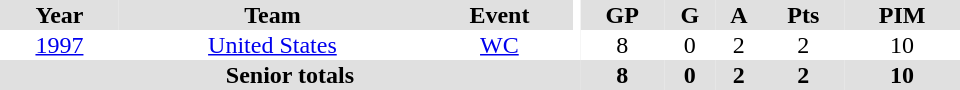<table border="0" cellpadding="1" cellspacing="0" ID="Table3" style="text-align:center; width:40em">
<tr bgcolor="#e0e0e0">
<th>Year</th>
<th>Team</th>
<th>Event</th>
<th rowspan="102" bgcolor="#ffffff"></th>
<th>GP</th>
<th>G</th>
<th>A</th>
<th>Pts</th>
<th>PIM</th>
</tr>
<tr>
<td><a href='#'>1997</a></td>
<td><a href='#'>United States</a></td>
<td><a href='#'>WC</a></td>
<td>8</td>
<td>0</td>
<td>2</td>
<td>2</td>
<td>10</td>
</tr>
<tr bgcolor="#e0e0e0">
<th colspan="4">Senior totals</th>
<th>8</th>
<th>0</th>
<th>2</th>
<th>2</th>
<th>10</th>
</tr>
</table>
